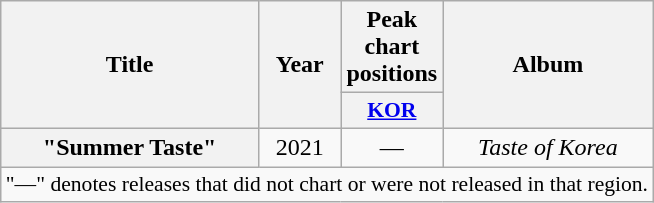<table class="wikitable plainrowheaders" style="text-align:center;">
<tr>
<th scope="col" rowspan="2">Title</th>
<th scope="col" rowspan="2">Year</th>
<th scope="col" colspan="1">Peak chart positions</th>
<th scope="col" rowspan="2">Album</th>
</tr>
<tr>
<th scope="col" style="width:3em;font-size:90%;"><a href='#'>KOR</a></th>
</tr>
<tr>
<th scope="row">"Summer Taste" <br></th>
<td>2021</td>
<td>—</td>
<td><em>Taste of Korea</em></td>
</tr>
<tr>
<td colspan="5" style="font-size:90%">"—" denotes releases that did not chart or were not released in that region.</td>
</tr>
</table>
